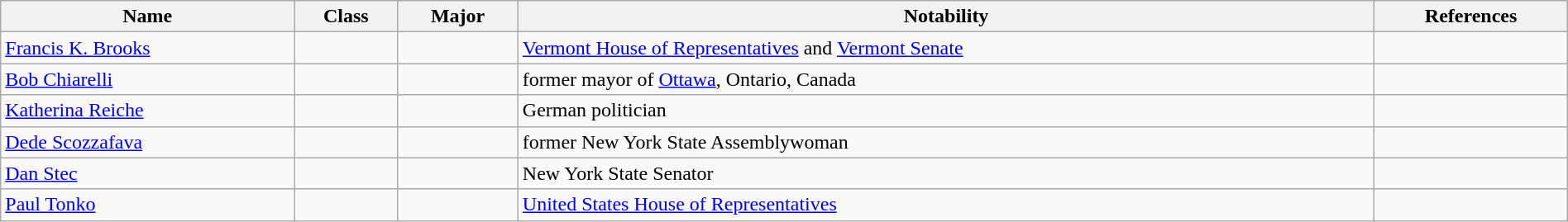<table class="wikitable sortable" style="width:100%;">
<tr>
<th>Name</th>
<th>Class</th>
<th>Major</th>
<th>Notability</th>
<th>References</th>
</tr>
<tr>
<td><a href='#'>Francis K. Brooks</a></td>
<td></td>
<td></td>
<td><a href='#'>Vermont House of Representatives</a> and <a href='#'>Vermont Senate</a></td>
<td></td>
</tr>
<tr>
<td><a href='#'>Bob Chiarelli</a></td>
<td></td>
<td></td>
<td>former mayor of <a href='#'>Ottawa</a>, Ontario, Canada</td>
<td></td>
</tr>
<tr>
<td><a href='#'>Katherina Reiche</a></td>
<td></td>
<td></td>
<td>German politician</td>
<td></td>
</tr>
<tr>
<td><a href='#'>Dede Scozzafava</a></td>
<td></td>
<td></td>
<td>former New York State Assemblywoman</td>
<td></td>
</tr>
<tr>
<td><a href='#'>Dan Stec</a></td>
<td></td>
<td></td>
<td>New York State Senator</td>
<td></td>
</tr>
<tr>
<td><a href='#'>Paul Tonko</a></td>
<td></td>
<td></td>
<td><a href='#'>United States House of Representatives</a></td>
<td></td>
</tr>
</table>
